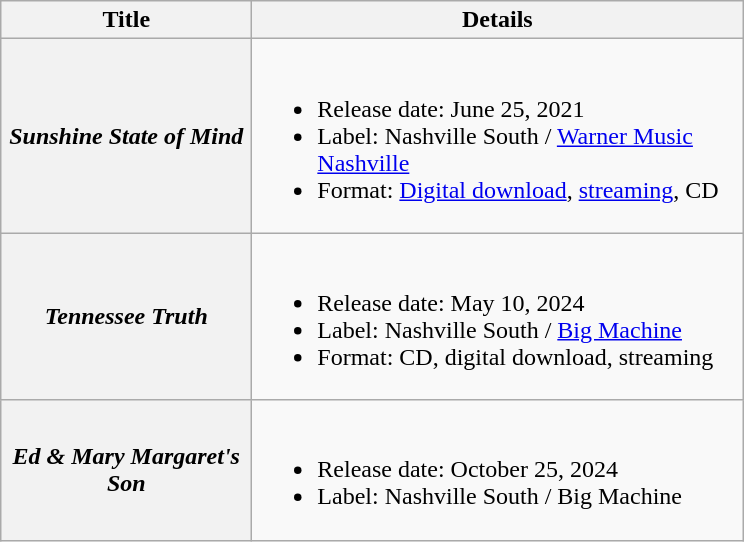<table class="wikitable plainrowheaders">
<tr>
<th style="width:10em;">Title</th>
<th style="width:20em;">Details</th>
</tr>
<tr>
<th scope="row"><em>Sunshine State of Mind</em></th>
<td><br><ul><li>Release date: June 25, 2021</li><li>Label: Nashville South / <a href='#'>Warner Music Nashville</a></li><li>Format: <a href='#'>Digital download</a>, <a href='#'>streaming</a>, CD</li></ul></td>
</tr>
<tr>
<th scope="row"><em>Tennessee Truth</em></th>
<td><br><ul><li>Release date: May 10, 2024</li><li>Label: Nashville South / <a href='#'>Big Machine</a></li><li>Format: CD, digital download, streaming</li></ul></td>
</tr>
<tr>
<th scope="row"><em>Ed & Mary Margaret's Son</em></th>
<td><br><ul><li>Release date: October 25, 2024</li><li>Label: Nashville South / Big Machine</li></ul></td>
</tr>
</table>
